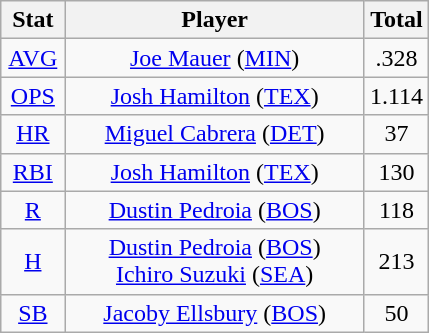<table class="wikitable" style="text-align:center;">
<tr>
<th style="width:15%">Stat</th>
<th>Player</th>
<th style="width:15%">Total</th>
</tr>
<tr>
<td><a href='#'>AVG</a></td>
<td><a href='#'>Joe Mauer</a> (<a href='#'>MIN</a>)</td>
<td>.328</td>
</tr>
<tr>
<td><a href='#'>OPS</a></td>
<td><a href='#'>Josh Hamilton</a> (<a href='#'>TEX</a>)</td>
<td>1.114</td>
</tr>
<tr>
<td><a href='#'>HR</a></td>
<td><a href='#'>Miguel Cabrera</a> (<a href='#'>DET</a>)</td>
<td>37</td>
</tr>
<tr>
<td><a href='#'>RBI</a></td>
<td><a href='#'>Josh Hamilton</a> (<a href='#'>TEX</a>)</td>
<td>130</td>
</tr>
<tr>
<td><a href='#'>R</a></td>
<td><a href='#'>Dustin Pedroia</a> (<a href='#'>BOS</a>)</td>
<td>118</td>
</tr>
<tr>
<td><a href='#'>H</a></td>
<td><a href='#'>Dustin Pedroia</a> (<a href='#'>BOS</a>)<br><a href='#'>Ichiro Suzuki</a> (<a href='#'>SEA</a>)</td>
<td>213</td>
</tr>
<tr>
<td><a href='#'>SB</a></td>
<td><a href='#'>Jacoby Ellsbury</a> (<a href='#'>BOS</a>)</td>
<td>50</td>
</tr>
</table>
